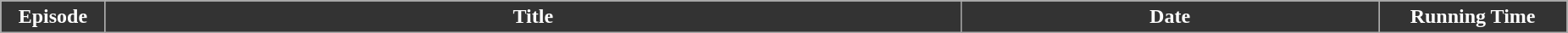<table class="wikitable plainrowheaders  mw-collapsible" style="background: #FFFFFF;" style="width:100%">
<tr>
<th scope="col" style="background:#333; color:#fff; width:5%;">Episode</th>
<th scope="col" style="background:#333; color:#fff; width:41%;">Title</th>
<th scope="col" style="background:#333; color:#fff; width:20%;">Date</th>
<th scope="col" style="background:#333; color:#fff; width:9%;">Running Time<br>








</th>
</tr>
</table>
